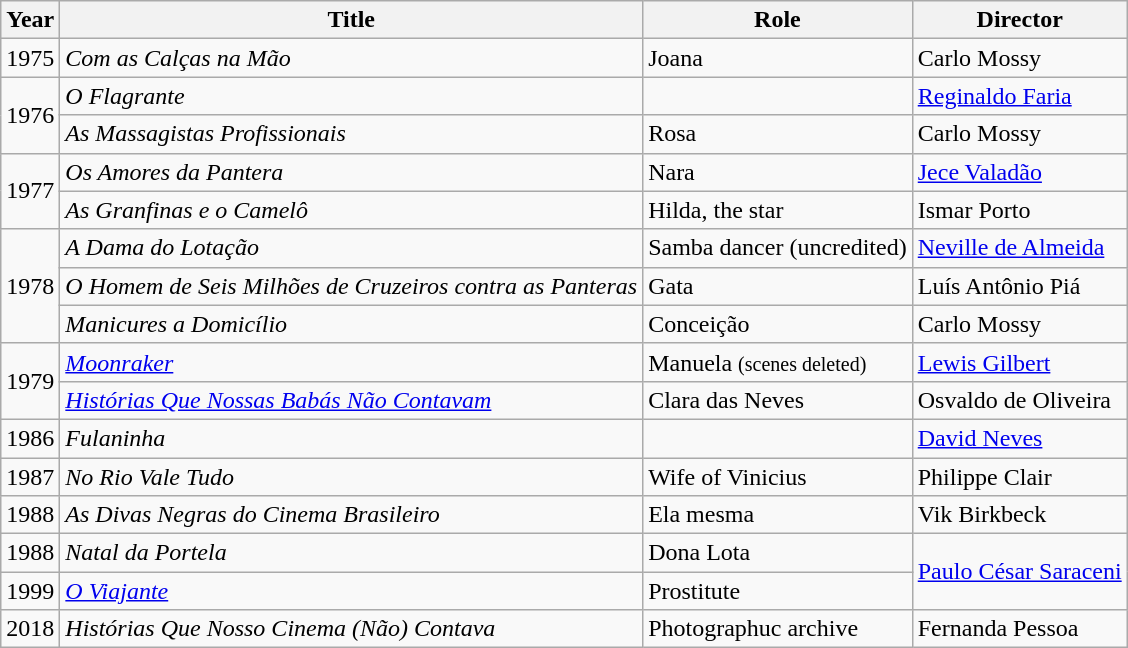<table class="wikitable">
<tr>
<th>Year</th>
<th>Title</th>
<th>Role</th>
<th>Director</th>
</tr>
<tr>
<td>1975</td>
<td><em>Com as Calças na Mão</em></td>
<td>Joana</td>
<td>Carlo Mossy</td>
</tr>
<tr>
<td rowspan="2">1976</td>
<td><em>O Flagrante</em></td>
<td></td>
<td><a href='#'>Reginaldo Faria</a></td>
</tr>
<tr>
<td><em>As Massagistas Profissionais</em></td>
<td>Rosa</td>
<td>Carlo Mossy</td>
</tr>
<tr>
<td rowspan="2">1977</td>
<td><em>Os Amores da Pantera</em></td>
<td>Nara</td>
<td><a href='#'>Jece Valadão</a></td>
</tr>
<tr>
<td><em>As Granfinas e o Camelô</em></td>
<td>Hilda, the star</td>
<td>Ismar Porto</td>
</tr>
<tr>
<td rowspan="3">1978</td>
<td><em>A Dama do Lotação</em></td>
<td>Samba dancer (uncredited)</td>
<td><a href='#'>Neville de Almeida</a></td>
</tr>
<tr>
<td><em>O Homem de Seis Milhões de Cruzeiros contra as Panteras</em></td>
<td>Gata</td>
<td>Luís Antônio Piá</td>
</tr>
<tr>
<td><em>Manicures a Domicílio</em></td>
<td>Conceição</td>
<td>Carlo Mossy</td>
</tr>
<tr>
<td rowspan="2">1979</td>
<td><em><a href='#'>Moonraker</a></em></td>
<td>Manuela <small>(scenes deleted)</small></td>
<td><a href='#'>Lewis Gilbert</a></td>
</tr>
<tr>
<td><em><a href='#'>Histórias Que Nossas Babás Não Contavam</a></em></td>
<td>Clara das Neves</td>
<td>Osvaldo de Oliveira</td>
</tr>
<tr>
<td>1986</td>
<td><em>Fulaninha</em></td>
<td></td>
<td><a href='#'>David Neves</a></td>
</tr>
<tr>
<td>1987</td>
<td><em>No Rio Vale Tudo</em></td>
<td>Wife of Vinicius</td>
<td>Philippe Clair</td>
</tr>
<tr>
<td>1988</td>
<td><em>As Divas Negras do Cinema Brasileiro</em></td>
<td>Ela mesma</td>
<td>Vik Birkbeck</td>
</tr>
<tr>
<td>1988</td>
<td><em>Natal da Portela</em></td>
<td>Dona Lota</td>
<td rowspan="2"><a href='#'>Paulo César Saraceni</a></td>
</tr>
<tr>
<td>1999</td>
<td><em><a href='#'>O Viajante</a></em></td>
<td>Prostitute</td>
</tr>
<tr>
<td>2018</td>
<td><em>Histórias Que Nosso Cinema (Não) Contava</em></td>
<td>Photographuc archive</td>
<td>Fernanda Pessoa</td>
</tr>
</table>
